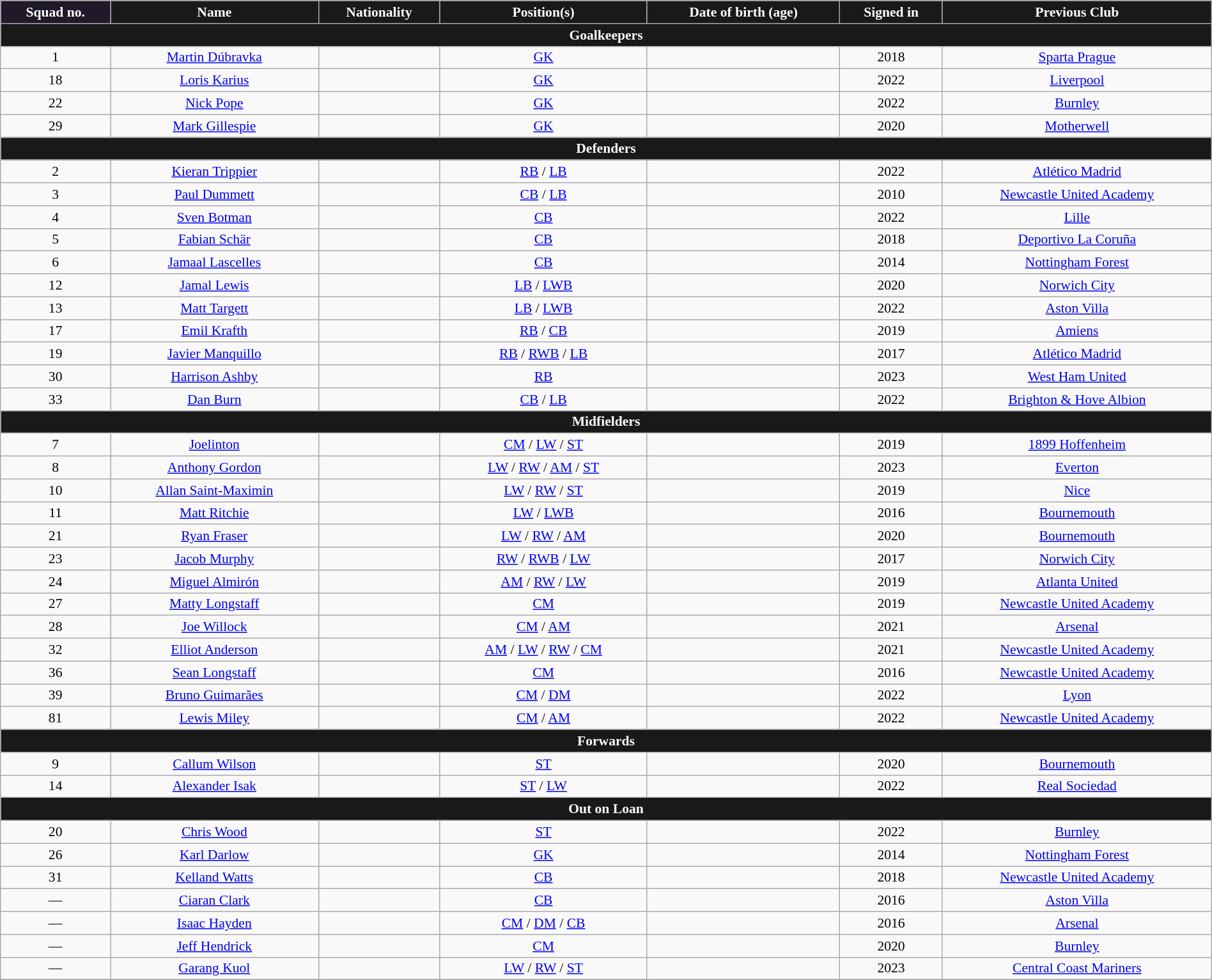<table class="wikitable sortable" style="text-align:center;font-size:90%;width:100%">
<tr>
<th style="background:#201929;color:white;text-align:center">Squad no.</th>
<th style="background:#191919;color:white;text-align:center">Name</th>
<th style="background:#191919;color:white;text-align:center">Nationality</th>
<th style="background:#191919;color:white;text-align:center">Position(s)</th>
<th style="background:#191919;color:white;text-align:center">Date of birth (age)</th>
<th style="background:#191919;color:white;text-align:center">Signed in</th>
<th style="background:#191919;color:white;text-align:center">Previous Club</th>
</tr>
<tr>
<th colspan="8" style="background:#191919;color:white;text-align:center">Goalkeepers</th>
</tr>
<tr>
<td>1</td>
<td><a href='#'>Martin Dúbravka</a></td>
<td></td>
<td><a href='#'>GK</a></td>
<td></td>
<td>2018</td>
<td> <a href='#'>Sparta Prague</a></td>
</tr>
<tr>
<td>18</td>
<td><a href='#'>Loris Karius</a></td>
<td></td>
<td><a href='#'>GK</a></td>
<td></td>
<td>2022</td>
<td> <a href='#'>Liverpool</a></td>
</tr>
<tr>
<td>22</td>
<td><a href='#'>Nick Pope</a></td>
<td></td>
<td><a href='#'>GK</a></td>
<td></td>
<td>2022</td>
<td> <a href='#'>Burnley</a></td>
</tr>
<tr>
<td>29</td>
<td><a href='#'>Mark Gillespie</a></td>
<td></td>
<td><a href='#'>GK</a></td>
<td></td>
<td>2020</td>
<td> <a href='#'>Motherwell</a></td>
</tr>
<tr>
<th colspan="8" style="background:#191919;color:white;text-align:center">Defenders</th>
</tr>
<tr>
<td>2</td>
<td><a href='#'>Kieran Trippier</a></td>
<td></td>
<td><a href='#'>RB</a> / <a href='#'>LB</a></td>
<td></td>
<td>2022</td>
<td> <a href='#'>Atlético Madrid</a></td>
</tr>
<tr>
<td>3</td>
<td><a href='#'>Paul Dummett</a></td>
<td></td>
<td><a href='#'>CB</a> / <a href='#'>LB</a></td>
<td></td>
<td>2010</td>
<td> <a href='#'>Newcastle United Academy</a></td>
</tr>
<tr>
<td>4</td>
<td><a href='#'>Sven Botman</a></td>
<td></td>
<td><a href='#'>CB</a></td>
<td></td>
<td>2022</td>
<td> <a href='#'>Lille</a></td>
</tr>
<tr>
<td>5</td>
<td><a href='#'>Fabian Schär</a></td>
<td></td>
<td><a href='#'>CB</a></td>
<td></td>
<td>2018</td>
<td> <a href='#'>Deportivo La Coruña</a></td>
</tr>
<tr>
<td>6</td>
<td><a href='#'>Jamaal Lascelles</a></td>
<td></td>
<td><a href='#'>CB</a></td>
<td></td>
<td>2014</td>
<td> <a href='#'>Nottingham Forest</a></td>
</tr>
<tr>
<td>12</td>
<td><a href='#'>Jamal Lewis</a></td>
<td></td>
<td><a href='#'>LB</a> / <a href='#'>LWB</a></td>
<td></td>
<td>2020</td>
<td> <a href='#'>Norwich City</a></td>
</tr>
<tr>
<td>13</td>
<td><a href='#'>Matt Targett</a></td>
<td></td>
<td><a href='#'>LB</a> / <a href='#'>LWB</a></td>
<td></td>
<td>2022</td>
<td> <a href='#'>Aston Villa</a></td>
</tr>
<tr>
<td>17</td>
<td><a href='#'>Emil Krafth</a></td>
<td></td>
<td><a href='#'>RB</a> / <a href='#'>CB</a></td>
<td></td>
<td>2019</td>
<td> <a href='#'>Amiens</a></td>
</tr>
<tr>
<td>19</td>
<td><a href='#'>Javier Manquillo</a></td>
<td></td>
<td><a href='#'>RB</a> / <a href='#'>RWB</a> / <a href='#'>LB</a></td>
<td></td>
<td>2017</td>
<td> <a href='#'>Atlético Madrid</a></td>
</tr>
<tr>
<td>30</td>
<td><a href='#'>Harrison Ashby</a></td>
<td></td>
<td><a href='#'>RB</a></td>
<td></td>
<td>2023</td>
<td> <a href='#'>West Ham United</a></td>
</tr>
<tr>
<td>33</td>
<td><a href='#'>Dan Burn</a></td>
<td></td>
<td><a href='#'>CB</a> / <a href='#'>LB</a></td>
<td></td>
<td>2022</td>
<td> <a href='#'>Brighton & Hove Albion</a></td>
</tr>
<tr>
<th colspan="8" style="background:#191919;color:white;text-align:center">Midfielders</th>
</tr>
<tr>
<td>7</td>
<td><a href='#'>Joelinton</a></td>
<td></td>
<td><a href='#'>CM</a> / <a href='#'>LW</a> / <a href='#'>ST</a></td>
<td></td>
<td>2019</td>
<td> <a href='#'>1899 Hoffenheim</a></td>
</tr>
<tr>
<td>8</td>
<td><a href='#'>Anthony Gordon</a></td>
<td></td>
<td><a href='#'>LW</a> / <a href='#'>RW</a> / <a href='#'>AM</a> / <a href='#'>ST</a></td>
<td></td>
<td>2023</td>
<td> <a href='#'>Everton</a></td>
</tr>
<tr>
<td>10</td>
<td><a href='#'>Allan Saint-Maximin</a></td>
<td></td>
<td><a href='#'>LW</a> / <a href='#'>RW</a> / <a href='#'>ST</a></td>
<td></td>
<td>2019</td>
<td> <a href='#'>Nice</a></td>
</tr>
<tr>
<td>11</td>
<td><a href='#'>Matt Ritchie</a></td>
<td></td>
<td><a href='#'>LW</a> / <a href='#'>LWB</a></td>
<td></td>
<td>2016</td>
<td> <a href='#'>Bournemouth</a></td>
</tr>
<tr>
<td>21</td>
<td><a href='#'>Ryan Fraser</a></td>
<td></td>
<td><a href='#'>LW</a> / <a href='#'>RW</a> / <a href='#'>AM</a></td>
<td></td>
<td>2020</td>
<td> <a href='#'>Bournemouth</a></td>
</tr>
<tr>
<td>23</td>
<td><a href='#'>Jacob Murphy</a></td>
<td></td>
<td><a href='#'>RW</a> / <a href='#'>RWB</a> / <a href='#'>LW</a></td>
<td></td>
<td>2017</td>
<td> <a href='#'>Norwich City</a></td>
</tr>
<tr>
<td>24</td>
<td><a href='#'>Miguel Almirón</a></td>
<td></td>
<td><a href='#'>AM</a> / <a href='#'>RW</a> / <a href='#'>LW</a></td>
<td></td>
<td>2019</td>
<td> <a href='#'>Atlanta United</a></td>
</tr>
<tr>
<td>27</td>
<td><a href='#'>Matty Longstaff</a></td>
<td></td>
<td><a href='#'>CM</a></td>
<td></td>
<td>2019</td>
<td> <a href='#'>Newcastle United Academy</a></td>
</tr>
<tr>
<td>28</td>
<td><a href='#'>Joe Willock</a></td>
<td></td>
<td><a href='#'>CM</a> / <a href='#'>AM</a></td>
<td></td>
<td>2021</td>
<td> <a href='#'>Arsenal</a></td>
</tr>
<tr>
<td>32</td>
<td><a href='#'>Elliot Anderson</a></td>
<td></td>
<td><a href='#'>AM</a> / <a href='#'>LW</a> / <a href='#'>RW</a> / <a href='#'>CM</a></td>
<td></td>
<td>2021</td>
<td> <a href='#'>Newcastle United Academy</a></td>
</tr>
<tr>
<td>36</td>
<td><a href='#'>Sean Longstaff</a></td>
<td></td>
<td><a href='#'>CM</a></td>
<td></td>
<td>2016</td>
<td> <a href='#'>Newcastle United Academy</a></td>
</tr>
<tr>
<td>39</td>
<td><a href='#'>Bruno Guimarães</a></td>
<td></td>
<td><a href='#'>CM</a> / <a href='#'>DM</a></td>
<td></td>
<td>2022</td>
<td> <a href='#'>Lyon</a></td>
</tr>
<tr>
<td>81</td>
<td><a href='#'>Lewis Miley</a></td>
<td></td>
<td><a href='#'>CM</a> / <a href='#'>AM</a></td>
<td></td>
<td>2022</td>
<td> <a href='#'>Newcastle United Academy</a></td>
</tr>
<tr>
<th colspan="8" style="background:#191919;color:white;text-align:center">Forwards</th>
</tr>
<tr>
<td>9</td>
<td><a href='#'>Callum Wilson</a></td>
<td></td>
<td><a href='#'>ST</a></td>
<td></td>
<td>2020</td>
<td> <a href='#'>Bournemouth</a></td>
</tr>
<tr>
<td>14</td>
<td><a href='#'>Alexander Isak</a></td>
<td></td>
<td><a href='#'>ST</a> / <a href='#'>LW</a></td>
<td></td>
<td>2022</td>
<td> <a href='#'>Real Sociedad</a></td>
</tr>
<tr>
<th colspan="8" style="background:#191919;color:white;text-align:center">Out on Loan</th>
</tr>
<tr>
<td>20</td>
<td><a href='#'>Chris Wood</a></td>
<td></td>
<td><a href='#'>ST</a></td>
<td></td>
<td>2022</td>
<td> <a href='#'>Burnley</a></td>
</tr>
<tr>
<td>26</td>
<td><a href='#'>Karl Darlow</a></td>
<td></td>
<td><a href='#'>GK</a></td>
<td></td>
<td>2014</td>
<td> <a href='#'>Nottingham Forest</a></td>
</tr>
<tr>
<td>31</td>
<td><a href='#'>Kelland Watts</a></td>
<td></td>
<td><a href='#'>CB</a></td>
<td></td>
<td>2018</td>
<td> <a href='#'>Newcastle United Academy</a></td>
</tr>
<tr>
<td>—</td>
<td><a href='#'>Ciaran Clark</a></td>
<td></td>
<td><a href='#'>CB</a></td>
<td></td>
<td>2016</td>
<td> <a href='#'>Aston Villa</a></td>
</tr>
<tr>
<td>—</td>
<td><a href='#'>Isaac Hayden</a></td>
<td></td>
<td><a href='#'>CM</a> / <a href='#'>DM</a> / <a href='#'>CB</a></td>
<td></td>
<td>2016</td>
<td> <a href='#'>Arsenal</a></td>
</tr>
<tr>
<td>—</td>
<td><a href='#'>Jeff Hendrick</a></td>
<td></td>
<td><a href='#'>CM</a></td>
<td></td>
<td>2020</td>
<td> <a href='#'>Burnley</a></td>
</tr>
<tr>
<td>—</td>
<td><a href='#'>Garang Kuol</a></td>
<td></td>
<td><a href='#'>LW</a> / <a href='#'>RW</a> / <a href='#'>ST</a></td>
<td></td>
<td>2023</td>
<td> <a href='#'>Central Coast Mariners</a></td>
</tr>
<tr>
</tr>
</table>
